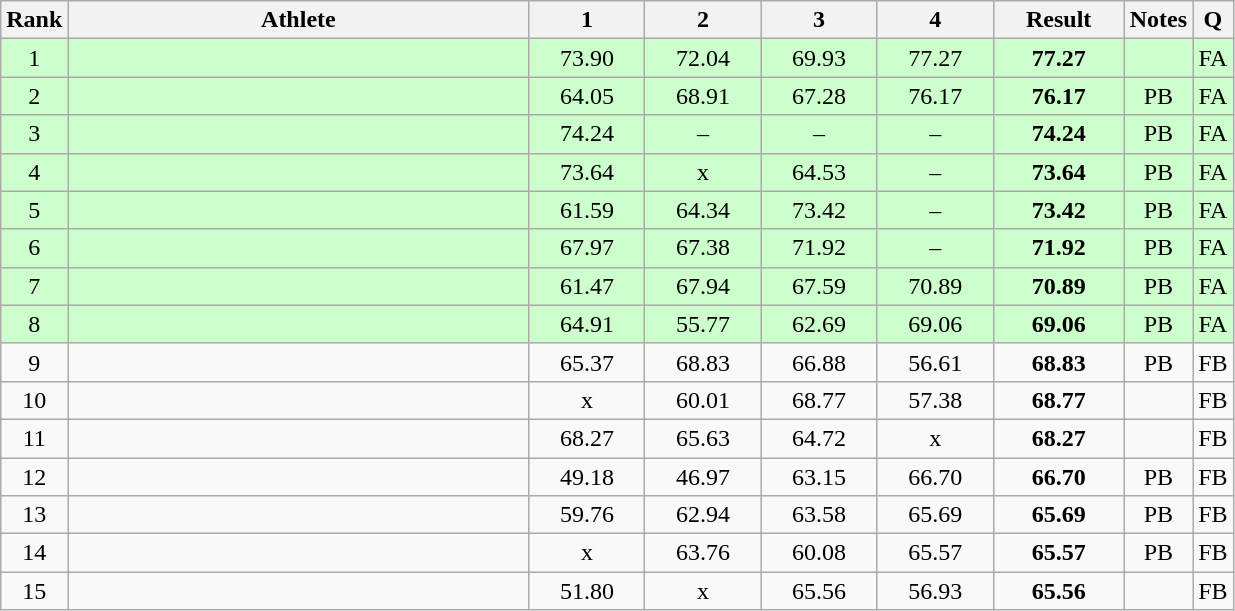<table class="wikitable sortable" style="text-align:center">
<tr>
<th>Rank</th>
<th width=300>Athlete</th>
<th width=70>1</th>
<th width=70>2</th>
<th width=70>3</th>
<th width=70>4</th>
<th width=80>Result</th>
<th>Notes</th>
<th>Q</th>
</tr>
<tr bgcolor=ccffcc>
<td>1</td>
<td align=left></td>
<td>73.90</td>
<td>72.04</td>
<td>69.93</td>
<td>77.27</td>
<td><strong>77.27</strong></td>
<td></td>
<td>FA</td>
</tr>
<tr bgcolor=ccffcc>
<td>2</td>
<td align=left></td>
<td>64.05</td>
<td>68.91</td>
<td>67.28</td>
<td>76.17</td>
<td><strong>76.17</strong></td>
<td>PB</td>
<td>FA</td>
</tr>
<tr bgcolor=ccffcc>
<td>3</td>
<td align=left></td>
<td>74.24</td>
<td>–</td>
<td>–</td>
<td>–</td>
<td><strong>74.24</strong></td>
<td>PB</td>
<td>FA</td>
</tr>
<tr bgcolor=ccffcc>
<td>4</td>
<td align=left></td>
<td>73.64</td>
<td>x</td>
<td>64.53</td>
<td>–</td>
<td><strong>73.64</strong></td>
<td>PB</td>
<td>FA</td>
</tr>
<tr bgcolor=ccffcc>
<td>5</td>
<td align=left></td>
<td>61.59</td>
<td>64.34</td>
<td>73.42</td>
<td>–</td>
<td><strong>73.42</strong></td>
<td>PB</td>
<td>FA</td>
</tr>
<tr bgcolor=ccffcc>
<td>6</td>
<td align=left></td>
<td>67.97</td>
<td>67.38</td>
<td>71.92</td>
<td>–</td>
<td><strong>71.92</strong></td>
<td>PB</td>
<td>FA</td>
</tr>
<tr bgcolor=ccffcc>
<td>7</td>
<td align=left></td>
<td>61.47</td>
<td>67.94</td>
<td>67.59</td>
<td>70.89</td>
<td><strong>70.89</strong></td>
<td>PB</td>
<td>FA</td>
</tr>
<tr bgcolor=ccffcc>
<td>8</td>
<td align=left></td>
<td>64.91</td>
<td>55.77</td>
<td>62.69</td>
<td>69.06</td>
<td><strong>69.06</strong></td>
<td>PB</td>
<td>FA</td>
</tr>
<tr>
<td>9</td>
<td align=left></td>
<td>65.37</td>
<td>68.83</td>
<td>66.88</td>
<td>56.61</td>
<td><strong>68.83</strong></td>
<td>PB</td>
<td>FB</td>
</tr>
<tr>
<td>10</td>
<td align=left></td>
<td>x</td>
<td>60.01</td>
<td>68.77</td>
<td>57.38</td>
<td><strong>68.77</strong></td>
<td></td>
<td>FB</td>
</tr>
<tr>
<td>11</td>
<td align=left></td>
<td>68.27</td>
<td>65.63</td>
<td>64.72</td>
<td>x</td>
<td><strong>68.27</strong></td>
<td></td>
<td>FB</td>
</tr>
<tr>
<td>12</td>
<td align=left></td>
<td>49.18</td>
<td>46.97</td>
<td>63.15</td>
<td>66.70</td>
<td><strong>66.70</strong></td>
<td>PB</td>
<td>FB</td>
</tr>
<tr>
<td>13</td>
<td align=left></td>
<td>59.76</td>
<td>62.94</td>
<td>63.58</td>
<td>65.69</td>
<td><strong>65.69</strong></td>
<td>PB</td>
<td>FB</td>
</tr>
<tr>
<td>14</td>
<td align=left></td>
<td>x</td>
<td>63.76</td>
<td>60.08</td>
<td>65.57</td>
<td><strong>65.57</strong></td>
<td>PB</td>
<td>FB</td>
</tr>
<tr>
<td>15</td>
<td align=left></td>
<td>51.80</td>
<td>x</td>
<td>65.56</td>
<td>56.93</td>
<td><strong>65.56</strong></td>
<td></td>
<td>FB</td>
</tr>
</table>
